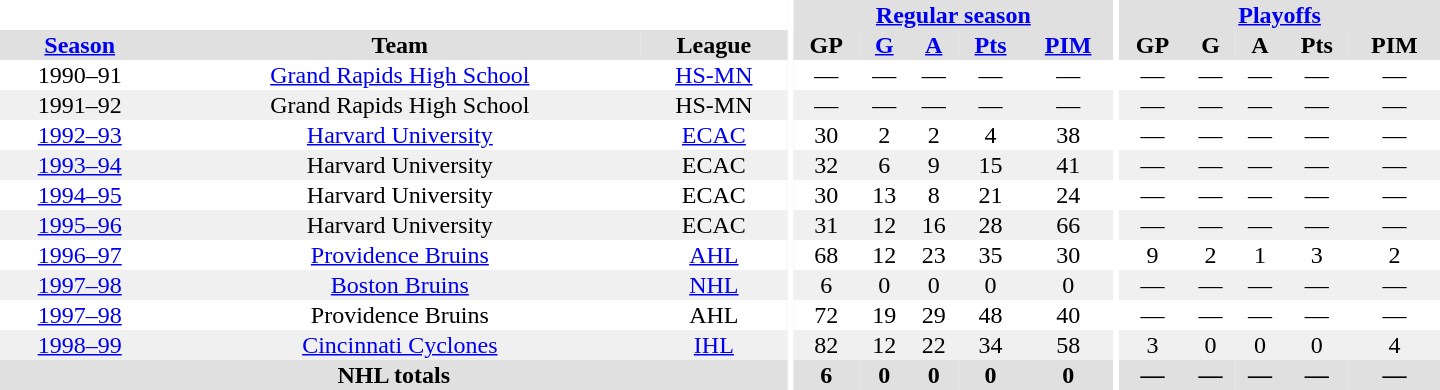<table border="0" cellpadding="1" cellspacing="0" style="text-align:center; width:60em">
<tr bgcolor="#e0e0e0">
<th colspan="3" bgcolor="#ffffff"></th>
<th rowspan="100" bgcolor="#ffffff"></th>
<th colspan="5"><a href='#'>Regular season</a></th>
<th rowspan="100" bgcolor="#ffffff"></th>
<th colspan="5"><a href='#'>Playoffs</a></th>
</tr>
<tr bgcolor="#e0e0e0">
<th><a href='#'>Season</a></th>
<th>Team</th>
<th>League</th>
<th>GP</th>
<th><a href='#'>G</a></th>
<th><a href='#'>A</a></th>
<th><a href='#'>Pts</a></th>
<th><a href='#'>PIM</a></th>
<th>GP</th>
<th>G</th>
<th>A</th>
<th>Pts</th>
<th>PIM</th>
</tr>
<tr>
<td>1990–91</td>
<td><a href='#'>Grand Rapids High School</a></td>
<td><a href='#'>HS-MN</a></td>
<td>—</td>
<td>—</td>
<td>—</td>
<td>—</td>
<td>—</td>
<td>—</td>
<td>—</td>
<td>—</td>
<td>—</td>
<td>—</td>
</tr>
<tr bgcolor="#f0f0f0">
<td>1991–92</td>
<td>Grand Rapids High School</td>
<td>HS-MN</td>
<td>—</td>
<td>—</td>
<td>—</td>
<td>—</td>
<td>—</td>
<td>—</td>
<td>—</td>
<td>—</td>
<td>—</td>
<td>—</td>
</tr>
<tr>
<td><a href='#'>1992–93</a></td>
<td><a href='#'>Harvard University</a></td>
<td><a href='#'>ECAC</a></td>
<td>30</td>
<td>2</td>
<td>2</td>
<td>4</td>
<td>38</td>
<td>—</td>
<td>—</td>
<td>—</td>
<td>—</td>
<td>—</td>
</tr>
<tr bgcolor="#f0f0f0">
<td><a href='#'>1993–94</a></td>
<td>Harvard University</td>
<td>ECAC</td>
<td>32</td>
<td>6</td>
<td>9</td>
<td>15</td>
<td>41</td>
<td>—</td>
<td>—</td>
<td>—</td>
<td>—</td>
<td>—</td>
</tr>
<tr>
<td><a href='#'>1994–95</a></td>
<td>Harvard University</td>
<td>ECAC</td>
<td>30</td>
<td>13</td>
<td>8</td>
<td>21</td>
<td>24</td>
<td>—</td>
<td>—</td>
<td>—</td>
<td>—</td>
<td>—</td>
</tr>
<tr bgcolor="#f0f0f0">
<td><a href='#'>1995–96</a></td>
<td>Harvard University</td>
<td>ECAC</td>
<td>31</td>
<td>12</td>
<td>16</td>
<td>28</td>
<td>66</td>
<td>—</td>
<td>—</td>
<td>—</td>
<td>—</td>
<td>—</td>
</tr>
<tr>
<td><a href='#'>1996–97</a></td>
<td><a href='#'>Providence Bruins</a></td>
<td><a href='#'>AHL</a></td>
<td>68</td>
<td>12</td>
<td>23</td>
<td>35</td>
<td>30</td>
<td>9</td>
<td>2</td>
<td>1</td>
<td>3</td>
<td>2</td>
</tr>
<tr bgcolor="#f0f0f0">
<td><a href='#'>1997–98</a></td>
<td><a href='#'>Boston Bruins</a></td>
<td><a href='#'>NHL</a></td>
<td>6</td>
<td>0</td>
<td>0</td>
<td>0</td>
<td>0</td>
<td>—</td>
<td>—</td>
<td>—</td>
<td>—</td>
<td>—</td>
</tr>
<tr>
<td><a href='#'>1997–98</a></td>
<td>Providence Bruins</td>
<td>AHL</td>
<td>72</td>
<td>19</td>
<td>29</td>
<td>48</td>
<td>40</td>
<td>—</td>
<td>—</td>
<td>—</td>
<td>—</td>
<td>—</td>
</tr>
<tr bgcolor="#f0f0f0">
<td><a href='#'>1998–99</a></td>
<td><a href='#'>Cincinnati Cyclones</a></td>
<td><a href='#'>IHL</a></td>
<td>82</td>
<td>12</td>
<td>22</td>
<td>34</td>
<td>58</td>
<td>3</td>
<td>0</td>
<td>0</td>
<td>0</td>
<td>4</td>
</tr>
<tr bgcolor="#e0e0e0">
<th colspan="3">NHL totals</th>
<th>6</th>
<th>0</th>
<th>0</th>
<th>0</th>
<th>0</th>
<th>—</th>
<th>—</th>
<th>—</th>
<th>—</th>
<th>—</th>
</tr>
</table>
